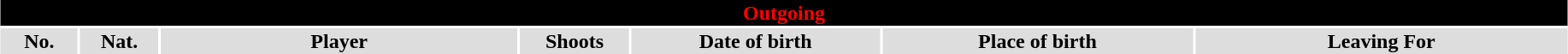<table class="toccolours" style="width:97%; clear:both; margin:1.5em auto; text-align:center;">
<tr>
<th colspan="11" style="background:black; color:red;">Outgoing</th>
</tr>
<tr style="background:#ddd;">
<th width="5%">No.</th>
<th width="5%">Nat.</th>
<th>Player</th>
<th width="7%">Shoots</th>
<th width="16%">Date of birth</th>
<th width="20%">Place of birth</th>
<th width="24%">Leaving For</th>
</tr>
</table>
